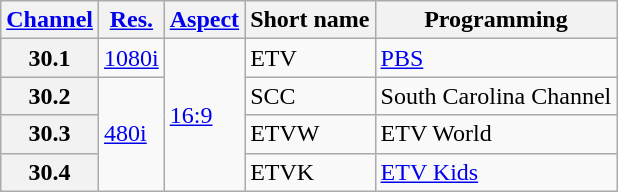<table class="wikitable">
<tr>
<th scope = "col"><a href='#'>Channel</a></th>
<th scope = "col"><a href='#'>Res.</a></th>
<th scope = "col"><a href='#'>Aspect</a></th>
<th scope = "col">Short name</th>
<th scope = "col">Programming</th>
</tr>
<tr>
<th scope = "row">30.1</th>
<td><a href='#'>1080i</a></td>
<td rowspan=4><a href='#'>16:9</a></td>
<td>ETV</td>
<td><a href='#'>PBS</a></td>
</tr>
<tr>
<th scope = "row">30.2</th>
<td rowspan=3><a href='#'>480i</a></td>
<td>SCC</td>
<td>South Carolina Channel<br></td>
</tr>
<tr>
<th scope = "row">30.3</th>
<td>ETVW</td>
<td>ETV World<br></td>
</tr>
<tr>
<th scope = "row">30.4</th>
<td>ETVK</td>
<td><a href='#'>ETV Kids</a></td>
</tr>
</table>
